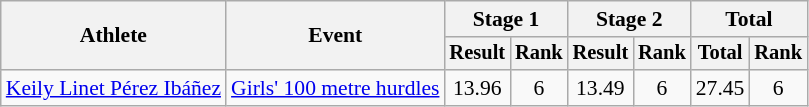<table class="wikitable" style="font-size:90%">
<tr>
<th rowspan=2>Athlete</th>
<th rowspan=2>Event</th>
<th colspan=2>Stage 1</th>
<th colspan=2>Stage 2</th>
<th colspan=2>Total</th>
</tr>
<tr style="font-size:95%">
<th>Result</th>
<th>Rank</th>
<th>Result</th>
<th>Rank</th>
<th>Total</th>
<th>Rank</th>
</tr>
<tr align=center>
<td align=left><a href='#'>Keily Linet Pérez Ibáñez</a></td>
<td align=left><a href='#'>Girls' 100 metre hurdles</a></td>
<td>13.96</td>
<td>6</td>
<td>13.49</td>
<td>6</td>
<td>27.45</td>
<td>6</td>
</tr>
</table>
